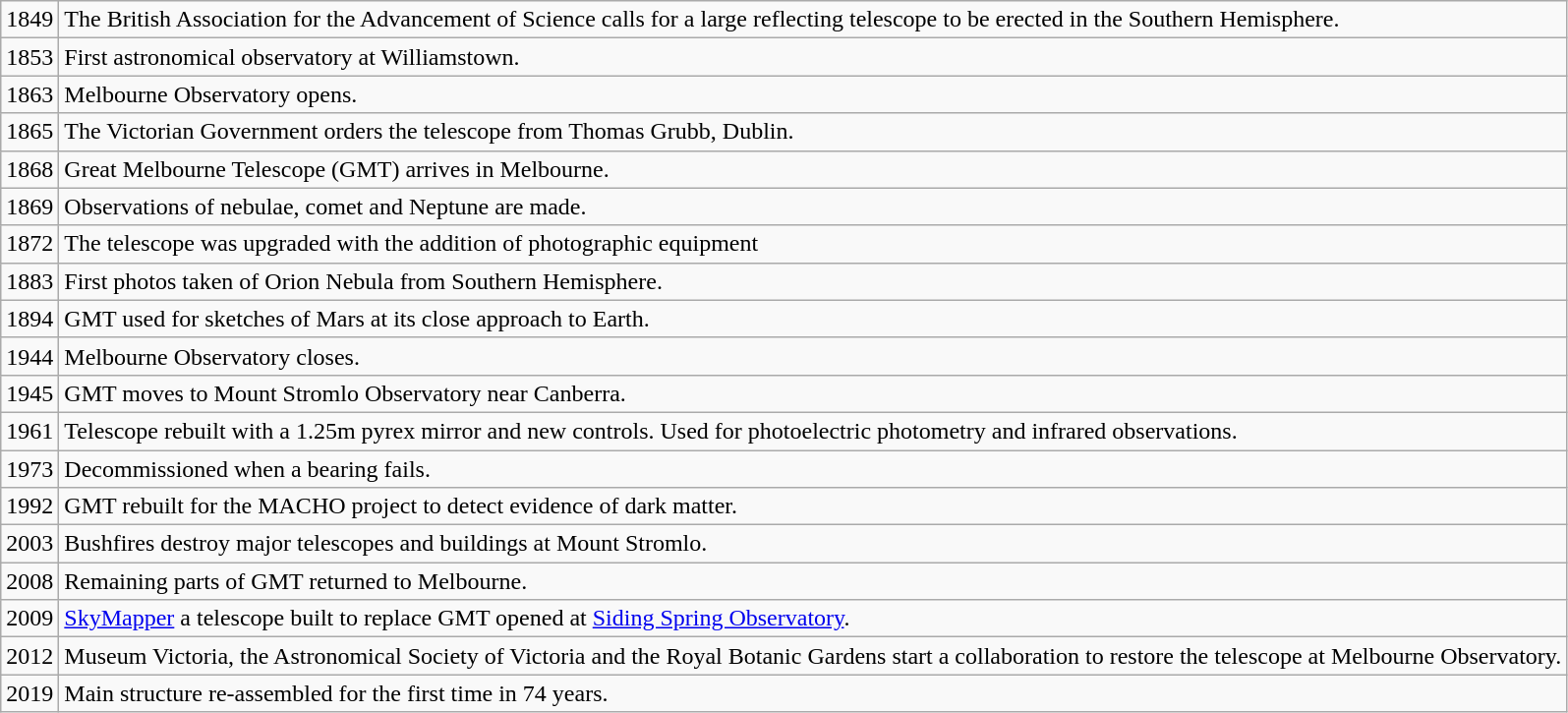<table class="wikitable">
<tr>
<td>1849</td>
<td>The British Association for the Advancement of Science calls for a large reflecting telescope to be erected in the Southern Hemisphere.</td>
</tr>
<tr>
<td>1853</td>
<td>First astronomical observatory at Williamstown.</td>
</tr>
<tr>
<td>1863</td>
<td>Melbourne Observatory opens.</td>
</tr>
<tr>
<td>1865</td>
<td>The Victorian Government orders the telescope from Thomas Grubb, Dublin.</td>
</tr>
<tr>
<td>1868</td>
<td>Great Melbourne Telescope (GMT) arrives in Melbourne.</td>
</tr>
<tr>
<td>1869</td>
<td>Observations of nebulae, comet and Neptune are made.</td>
</tr>
<tr>
<td>1872</td>
<td>The telescope was upgraded with the addition of photographic equipment</td>
</tr>
<tr>
<td>1883</td>
<td>First photos taken of Orion Nebula from Southern Hemisphere.</td>
</tr>
<tr>
<td>1894</td>
<td>GMT used for sketches of Mars at its close approach to Earth.</td>
</tr>
<tr>
<td>1944</td>
<td>Melbourne Observatory closes.</td>
</tr>
<tr>
<td>1945</td>
<td>GMT moves to Mount Stromlo Observatory near Canberra.</td>
</tr>
<tr>
<td>1961</td>
<td>Telescope rebuilt with a 1.25m pyrex mirror and new controls. Used for photoelectric photometry and infrared observations.</td>
</tr>
<tr>
<td>1973</td>
<td>Decommissioned when a bearing fails.</td>
</tr>
<tr>
<td>1992</td>
<td>GMT rebuilt for the MACHO project to detect evidence of dark matter.</td>
</tr>
<tr>
<td>2003</td>
<td>Bushfires destroy major telescopes and buildings at Mount Stromlo.</td>
</tr>
<tr>
<td>2008</td>
<td>Remaining parts of GMT returned to Melbourne.</td>
</tr>
<tr>
<td>2009</td>
<td><a href='#'>SkyMapper</a> a telescope built to replace GMT opened at <a href='#'>Siding Spring Observatory</a>.</td>
</tr>
<tr>
<td>2012</td>
<td>Museum Victoria, the Astronomical Society of Victoria and the Royal Botanic Gardens start a collaboration to restore the telescope at Melbourne Observatory.</td>
</tr>
<tr>
<td>2019</td>
<td>Main structure re-assembled for the first time in 74 years.</td>
</tr>
</table>
